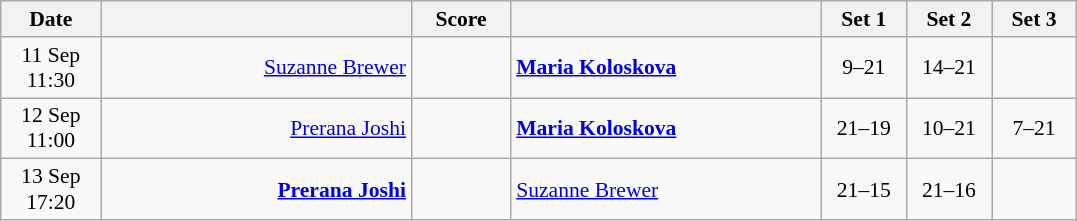<table class="wikitable" style="text-align: center; font-size:90%">
<tr>
<th width="60">Date</th>
<th align="right" width="200"></th>
<th width="60">Score</th>
<th align="left" width="200"></th>
<th width="50">Set 1</th>
<th width="50">Set 2</th>
<th width="50">Set 3</th>
</tr>
<tr>
<td>11 Sep<br>11:30</td>
<td align="right"><a href='#'>Suzanne Brewer</a> </td>
<td align="center"></td>
<td align="left"><strong> <a href='#'>Maria Koloskova</a></strong></td>
<td>9–21</td>
<td>14–21</td>
<td></td>
</tr>
<tr>
<td>12 Sep<br>11:00</td>
<td align="right"><a href='#'>Prerana Joshi</a> </td>
<td align="center"></td>
<td align="left"><strong> <a href='#'>Maria Koloskova</a></strong></td>
<td>21–19</td>
<td>10–21</td>
<td>7–21</td>
</tr>
<tr>
<td>13 Sep<br>17:20</td>
<td align="right"><strong><a href='#'>Prerana Joshi</a> </strong></td>
<td align="center"></td>
<td align="left"> <a href='#'>Suzanne Brewer</a></td>
<td>21–15</td>
<td>21–16</td>
<td></td>
</tr>
</table>
